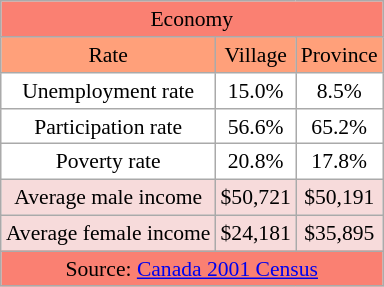<table class="wikitable" style="float: right; clear:right; margin-left:1em; font-size: 90%;">
<tr style="text-align:center;background-color:salmon">
<td colspan="3">Economy</td>
</tr>
<tr style="text-align:center;background-color:lightsalmon">
<td>Rate</td>
<td>Village</td>
<td>Province</td>
</tr>
<tr style="text-align:center;background-color:#ffffff">
<td>Unemployment rate</td>
<td>15.0%</td>
<td>8.5%</td>
</tr>
<tr style="text-align:center;background-color:#ffffff">
<td>Participation rate</td>
<td>56.6%</td>
<td>65.2%</td>
</tr>
<tr style="text-align:center;background-color:#ffffff">
<td>Poverty rate</td>
<td>20.8%</td>
<td>17.8%</td>
</tr>
<tr style="text-align:center;background-color:#F7DBDB">
<td>Average male income</td>
<td>$50,721</td>
<td>$50,191</td>
</tr>
<tr style="text-align:center;background-color:#F7DBDB">
<td>Average female income</td>
<td>$24,181</td>
<td>$35,895</td>
</tr>
<tr style="text-align:center;background-color:salmon">
<td colspan="3">Source: <a href='#'>Canada 2001 Census</a></td>
</tr>
</table>
